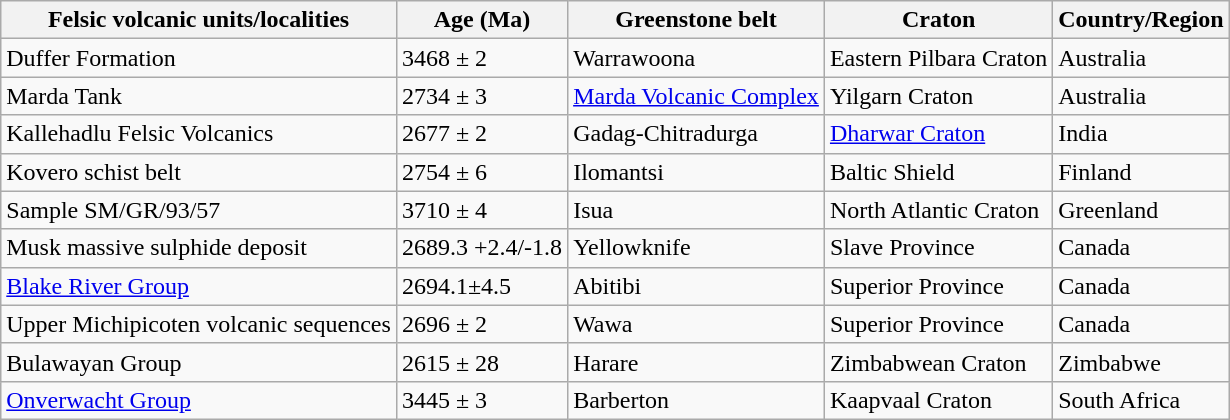<table class="wikitable sortable">
<tr>
<th>Felsic volcanic units/localities</th>
<th>Age (Ma)</th>
<th>Greenstone belt</th>
<th>Craton</th>
<th>Country/Region</th>
</tr>
<tr>
<td>Duffer Formation</td>
<td>3468 ± 2</td>
<td>Warrawoona</td>
<td>Eastern Pilbara Craton</td>
<td>Australia</td>
</tr>
<tr>
<td>Marda Tank</td>
<td>2734 ± 3</td>
<td><a href='#'>Marda Volcanic Complex</a></td>
<td>Yilgarn Craton</td>
<td>Australia</td>
</tr>
<tr>
<td>Kallehadlu Felsic Volcanics</td>
<td>2677 ± 2</td>
<td>Gadag-Chitradurga</td>
<td><a href='#'>Dharwar Craton</a></td>
<td>India</td>
</tr>
<tr>
<td>Kovero schist belt</td>
<td>2754 ± 6</td>
<td>Ilomantsi</td>
<td>Baltic Shield</td>
<td>Finland</td>
</tr>
<tr>
<td>Sample SM/GR/93/57</td>
<td>3710 ± 4</td>
<td>Isua</td>
<td>North Atlantic Craton</td>
<td>Greenland</td>
</tr>
<tr>
<td>Musk massive sulphide deposit</td>
<td>2689.3 +2.4/-1.8</td>
<td>Yellowknife</td>
<td>Slave Province</td>
<td>Canada</td>
</tr>
<tr>
<td><a href='#'>Blake River Group</a></td>
<td>2694.1±4.5</td>
<td>Abitibi</td>
<td>Superior Province</td>
<td>Canada</td>
</tr>
<tr>
<td>Upper Michipicoten volcanic sequences</td>
<td>2696 ± 2</td>
<td>Wawa</td>
<td>Superior Province</td>
<td>Canada</td>
</tr>
<tr>
<td>Bulawayan Group</td>
<td>2615 ± 28</td>
<td>Harare</td>
<td>Zimbabwean Craton</td>
<td>Zimbabwe</td>
</tr>
<tr>
<td><a href='#'>Onverwacht Group</a></td>
<td>3445 ± 3</td>
<td>Barberton</td>
<td>Kaapvaal Craton</td>
<td>South Africa</td>
</tr>
</table>
